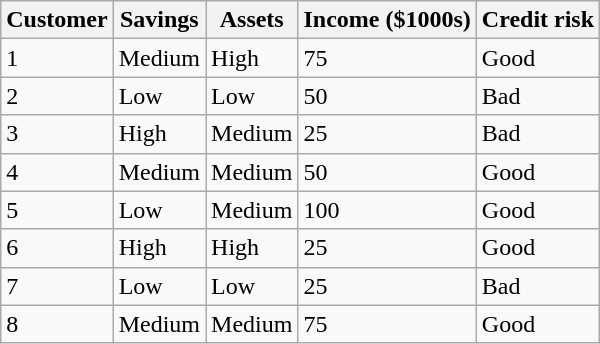<table class="wikitable">
<tr>
<th>Customer</th>
<th>Savings</th>
<th>Assets</th>
<th>Income ($1000s)</th>
<th>Credit risk</th>
</tr>
<tr>
<td>1</td>
<td>Medium</td>
<td>High</td>
<td>75</td>
<td>Good</td>
</tr>
<tr>
<td>2</td>
<td>Low</td>
<td>Low</td>
<td>50</td>
<td>Bad</td>
</tr>
<tr>
<td>3</td>
<td>High</td>
<td>Medium</td>
<td>25</td>
<td>Bad</td>
</tr>
<tr>
<td>4</td>
<td>Medium</td>
<td>Medium</td>
<td>50</td>
<td>Good</td>
</tr>
<tr>
<td>5</td>
<td>Low</td>
<td>Medium</td>
<td>100</td>
<td>Good</td>
</tr>
<tr>
<td>6</td>
<td>High</td>
<td>High</td>
<td>25</td>
<td>Good</td>
</tr>
<tr>
<td>7</td>
<td>Low</td>
<td>Low</td>
<td>25</td>
<td>Bad</td>
</tr>
<tr>
<td>8</td>
<td>Medium</td>
<td>Medium</td>
<td>75</td>
<td>Good</td>
</tr>
</table>
